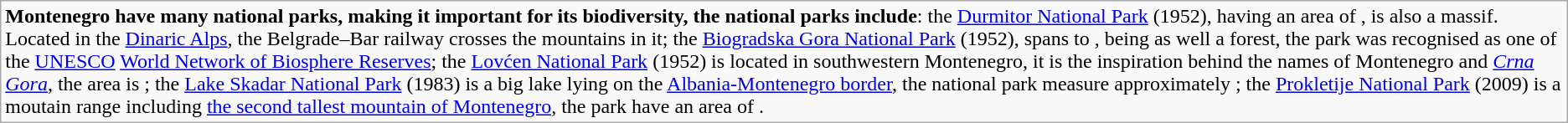<table class="wikitable sortable">
<tr valign="top">
<td width="50%"><strong>Montenegro have many national parks, making it important for its biodiversity, the national parks include</strong>: the <a href='#'>Durmitor National Park</a> (1952), having an area of , is also a massif. Located in the <a href='#'>Dinaric Alps</a>, the Belgrade–Bar railway crosses the mountains in it; the <a href='#'>Biogradska Gora National Park</a> (1952), spans to , being as well a forest, the park was recognised as one of the <a href='#'>UNESCO</a> <a href='#'>World Network of Biosphere Reserves</a>; the <a href='#'>Lovćen National Park</a> (1952) is located in southwestern Montenegro, it is the inspiration behind the names of Montenegro and <em><a href='#'>Crna Gora</a></em>, the area is ; the <a href='#'>Lake Skadar National Park</a> (1983) is a big lake lying on the <a href='#'>Albania-Montenegro border</a>, the national park measure approximately ; the <a href='#'>Prokletije National Park</a> (2009) is a moutain range including <a href='#'>the second tallest mountain of Montenegro</a>, the park have an area of .</td>
</tr>
</table>
